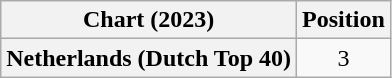<table class="wikitable sortable plainrowheaders" style="text-align:center;">
<tr>
<th scope="col">Chart (2023)</th>
<th scooe="col">Position</th>
</tr>
<tr>
<th scope="row">Netherlands (Dutch Top 40)</th>
<td>3</td>
</tr>
</table>
